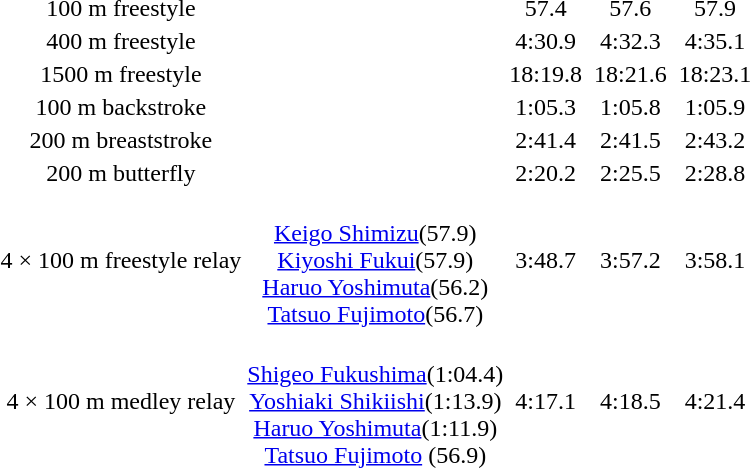<table>
<tr align="center">
<td>100 m freestyle</td>
<td></td>
<td>57.4</td>
<td></td>
<td>57.6</td>
<td></td>
<td>57.9</td>
</tr>
<tr align="center">
<td>400 m freestyle</td>
<td></td>
<td>4:30.9</td>
<td></td>
<td>4:32.3</td>
<td></td>
<td>4:35.1</td>
</tr>
<tr align="center">
<td>1500 m freestyle</td>
<td></td>
<td>18:19.8</td>
<td></td>
<td>18:21.6</td>
<td></td>
<td>18:23.1</td>
</tr>
<tr align="center">
<td>100 m backstroke</td>
<td></td>
<td>1:05.3</td>
<td></td>
<td>1:05.8</td>
<td></td>
<td>1:05.9</td>
</tr>
<tr align="center">
<td>200 m breaststroke</td>
<td></td>
<td>2:41.4</td>
<td></td>
<td>2:41.5</td>
<td></td>
<td>2:43.2</td>
</tr>
<tr align="center">
<td>200 m butterfly</td>
<td></td>
<td>2:20.2</td>
<td></td>
<td>2:25.5</td>
<td></td>
<td>2:28.8</td>
</tr>
<tr align="center">
<td>4 × 100 m freestyle relay</td>
<td><br><a href='#'>Keigo Shimizu</a>(57.9)<br><a href='#'>Kiyoshi Fukui</a>(57.9)<br><a href='#'>Haruo Yoshimuta</a>(56.2)<br><a href='#'>Tatsuo Fujimoto</a>(56.7)</td>
<td>3:48.7</td>
<td></td>
<td>3:57.2</td>
<td></td>
<td>3:58.1</td>
</tr>
<tr align="center">
<td>4 × 100 m medley relay</td>
<td><br><a href='#'>Shigeo Fukushima</a>(1:04.4)<br><a href='#'>Yoshiaki Shikiishi</a>(1:13.9)<br><a href='#'>Haruo Yoshimuta</a>(1:11.9)<br><a href='#'>Tatsuo Fujimoto</a> (56.9)</td>
<td>4:17.1</td>
<td></td>
<td>4:18.5</td>
<td></td>
<td>4:21.4</td>
</tr>
</table>
